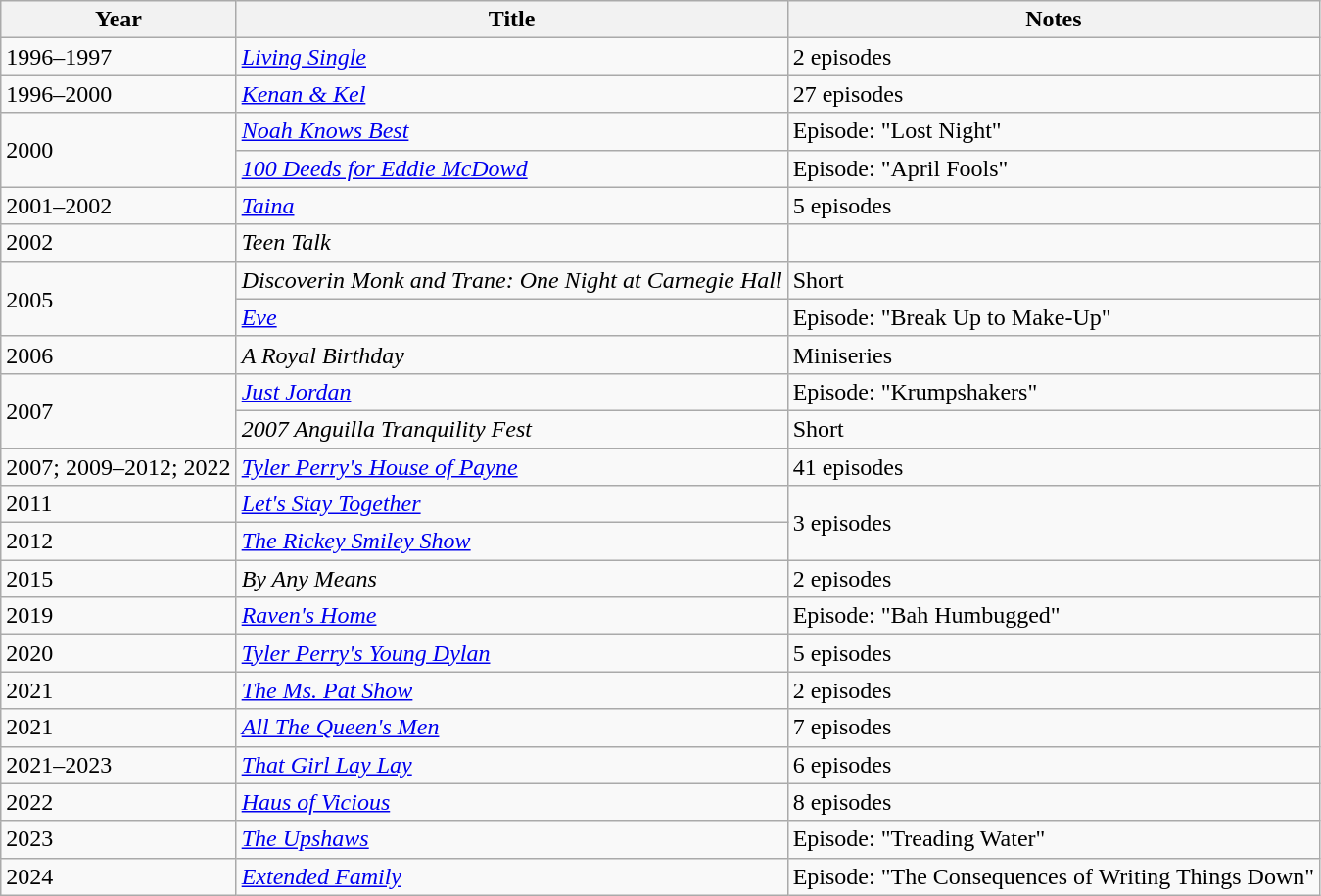<table class="wikitable">
<tr>
<th>Year</th>
<th>Title</th>
<th class="unsortable">Notes</th>
</tr>
<tr>
<td>1996–1997</td>
<td><em><a href='#'>Living Single</a></em></td>
<td>2 episodes</td>
</tr>
<tr>
<td>1996–2000</td>
<td><em><a href='#'>Kenan & Kel</a></em></td>
<td>27 episodes</td>
</tr>
<tr>
<td rowspan="2">2000</td>
<td><em><a href='#'>Noah Knows Best</a></em></td>
<td>Episode: "Lost Night"</td>
</tr>
<tr>
<td><em><a href='#'>100 Deeds for Eddie McDowd</a></em></td>
<td>Episode: "April Fools"</td>
</tr>
<tr>
<td>2001–2002</td>
<td><em><a href='#'>Taina</a></em></td>
<td>5 episodes</td>
</tr>
<tr>
<td>2002</td>
<td><em>Teen Talk</em></td>
<td></td>
</tr>
<tr>
<td rowspan="2">2005</td>
<td><em>Discoverin Monk and Trane: One Night at Carnegie Hall</em></td>
<td>Short</td>
</tr>
<tr>
<td><em><a href='#'>Eve</a></em></td>
<td>Episode: "Break Up to Make-Up"</td>
</tr>
<tr>
<td>2006</td>
<td><em>A Royal Birthday</em></td>
<td>Miniseries</td>
</tr>
<tr>
<td rowspan="2">2007</td>
<td><em><a href='#'>Just Jordan</a></em></td>
<td>Episode: "Krumpshakers"</td>
</tr>
<tr>
<td><em>2007 Anguilla Tranquility Fest</em></td>
<td>Short</td>
</tr>
<tr>
<td>2007; 2009–2012; 2022</td>
<td><em><a href='#'>Tyler Perry's House of Payne</a></em></td>
<td>41 episodes</td>
</tr>
<tr>
<td>2011</td>
<td><em><a href='#'>Let's Stay Together</a></em></td>
<td rowspan="2">3 episodes</td>
</tr>
<tr>
<td>2012</td>
<td><em><a href='#'>The Rickey Smiley Show</a></em></td>
</tr>
<tr>
<td>2015</td>
<td><em>By Any Means</em></td>
<td>2 episodes</td>
</tr>
<tr>
<td>2019</td>
<td><em><a href='#'>Raven's Home</a></em></td>
<td>Episode: "Bah Humbugged"</td>
</tr>
<tr>
<td>2020</td>
<td><em><a href='#'>Tyler Perry's Young Dylan</a></em></td>
<td>5 episodes</td>
</tr>
<tr>
<td>2021</td>
<td><em><a href='#'>The Ms. Pat Show</a></em></td>
<td>2 episodes</td>
</tr>
<tr>
<td>2021</td>
<td><em><a href='#'>All The Queen's Men</a></em></td>
<td>7 episodes</td>
</tr>
<tr>
<td>2021–2023</td>
<td><em><a href='#'>That Girl Lay Lay</a></em></td>
<td>6 episodes</td>
</tr>
<tr>
<td>2022</td>
<td><em><a href='#'>Haus of Vicious</a></em></td>
<td>8 episodes</td>
</tr>
<tr>
<td>2023</td>
<td><em><a href='#'>The Upshaws</a></em></td>
<td>Episode: "Treading Water"</td>
</tr>
<tr>
<td>2024</td>
<td><em><a href='#'>Extended Family</a></em></td>
<td>Episode: "The Consequences of Writing Things Down"</td>
</tr>
</table>
